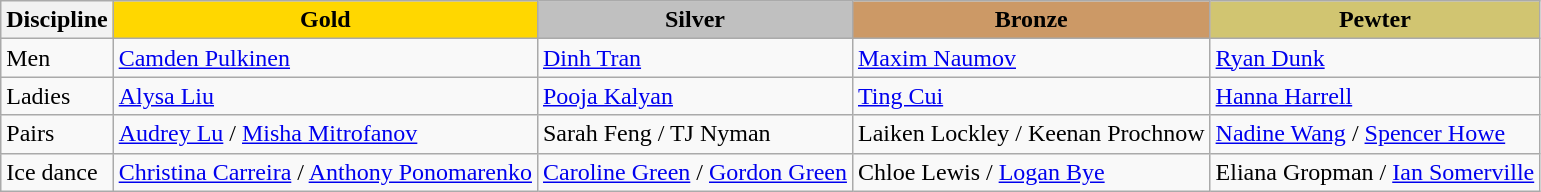<table class="wikitable">
<tr>
<th>Discipline</th>
<td align=center bgcolor=gold><strong>Gold</strong></td>
<td align=center bgcolor=silver><strong>Silver</strong></td>
<td align=center bgcolor=cc9966><strong>Bronze</strong></td>
<td align=center bgcolor=d1c571><strong>Pewter</strong></td>
</tr>
<tr>
<td>Men</td>
<td><a href='#'>Camden Pulkinen</a></td>
<td><a href='#'>Dinh Tran</a></td>
<td><a href='#'>Maxim Naumov</a></td>
<td><a href='#'>Ryan Dunk</a></td>
</tr>
<tr>
<td>Ladies</td>
<td><a href='#'>Alysa Liu</a></td>
<td><a href='#'>Pooja Kalyan</a></td>
<td><a href='#'>Ting Cui</a></td>
<td><a href='#'>Hanna Harrell</a></td>
</tr>
<tr>
<td>Pairs</td>
<td><a href='#'>Audrey Lu</a> / <a href='#'>Misha Mitrofanov</a></td>
<td>Sarah Feng / TJ Nyman</td>
<td>Laiken Lockley / Keenan Prochnow</td>
<td><a href='#'>Nadine Wang</a> / <a href='#'>Spencer Howe</a></td>
</tr>
<tr>
<td>Ice dance</td>
<td><a href='#'>Christina Carreira</a> / <a href='#'>Anthony Ponomarenko</a></td>
<td><a href='#'>Caroline Green</a> / <a href='#'>Gordon Green</a></td>
<td>Chloe Lewis / <a href='#'>Logan Bye</a></td>
<td>Eliana Gropman / <a href='#'>Ian Somerville</a></td>
</tr>
</table>
